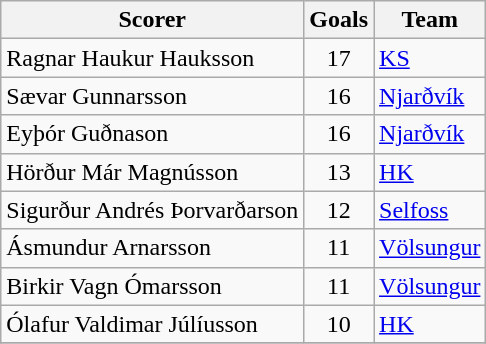<table class="wikitable">
<tr>
<th>Scorer</th>
<th>Goals</th>
<th>Team</th>
</tr>
<tr>
<td> Ragnar Haukur Hauksson</td>
<td align=center>17</td>
<td><a href='#'>KS</a></td>
</tr>
<tr>
<td> Sævar Gunnarsson</td>
<td align=center>16</td>
<td><a href='#'>Njarðvík</a></td>
</tr>
<tr>
<td> Eyþór Guðnason</td>
<td align=center>16</td>
<td><a href='#'>Njarðvík</a></td>
</tr>
<tr>
<td> Hörður Már Magnússon</td>
<td align=center>13</td>
<td><a href='#'>HK</a></td>
</tr>
<tr>
<td> Sigurður Andrés Þorvarðarson</td>
<td align=center>12</td>
<td><a href='#'>Selfoss</a></td>
</tr>
<tr>
<td> Ásmundur Arnarsson</td>
<td align=center>11</td>
<td><a href='#'>Völsungur</a></td>
</tr>
<tr>
<td> Birkir Vagn Ómarsson</td>
<td align=center>11</td>
<td><a href='#'>Völsungur</a></td>
</tr>
<tr>
<td> Ólafur Valdimar Júlíusson</td>
<td align=center>10</td>
<td><a href='#'>HK</a></td>
</tr>
<tr>
</tr>
</table>
